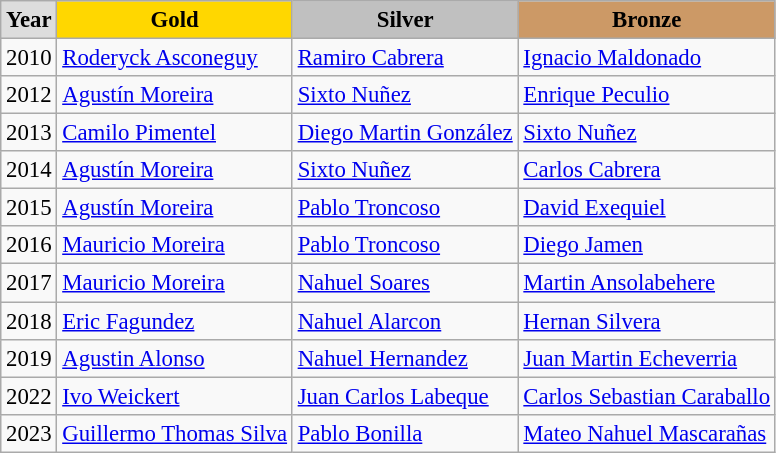<table class="wikitable sortable" style="font-size:95%">
<tr style="text-align:center; background:#e4e4e4; font-weight:bold;">
<td style="background:#ddd; ">Year</td>
<td style="background:gold; ">Gold</td>
<td style="background:silver; ">Silver</td>
<td style="background:#c96; ">Bronze</td>
</tr>
<tr>
<td>2010</td>
<td><a href='#'>Roderyck Asconeguy</a></td>
<td><a href='#'>Ramiro Cabrera</a></td>
<td><a href='#'>Ignacio Maldonado</a></td>
</tr>
<tr>
<td>2012</td>
<td><a href='#'>Agustín Moreira</a></td>
<td><a href='#'>Sixto Nuñez</a></td>
<td><a href='#'>Enrique Peculio</a></td>
</tr>
<tr>
<td>2013</td>
<td><a href='#'>Camilo Pimentel</a></td>
<td><a href='#'>Diego Martin González</a></td>
<td><a href='#'>Sixto Nuñez</a></td>
</tr>
<tr>
<td>2014</td>
<td><a href='#'>Agustín Moreira</a></td>
<td><a href='#'>Sixto Nuñez</a></td>
<td><a href='#'>Carlos Cabrera</a></td>
</tr>
<tr>
<td>2015</td>
<td><a href='#'>Agustín Moreira</a></td>
<td><a href='#'>Pablo Troncoso</a></td>
<td><a href='#'>David Exequiel</a></td>
</tr>
<tr>
<td>2016</td>
<td><a href='#'>Mauricio Moreira</a></td>
<td><a href='#'>Pablo Troncoso</a></td>
<td><a href='#'>Diego Jamen</a></td>
</tr>
<tr>
<td>2017</td>
<td><a href='#'>Mauricio Moreira</a></td>
<td><a href='#'>Nahuel Soares</a></td>
<td><a href='#'>Martin Ansolabehere</a></td>
</tr>
<tr>
<td>2018</td>
<td><a href='#'>Eric Fagundez</a></td>
<td><a href='#'>Nahuel Alarcon</a></td>
<td><a href='#'>Hernan Silvera</a></td>
</tr>
<tr>
<td>2019</td>
<td><a href='#'>Agustin Alonso</a></td>
<td><a href='#'>Nahuel Hernandez</a></td>
<td><a href='#'>Juan Martin Echeverria</a></td>
</tr>
<tr>
<td>2022</td>
<td><a href='#'>Ivo Weickert</a></td>
<td><a href='#'>Juan Carlos Labeque</a></td>
<td><a href='#'>Carlos Sebastian Caraballo</a></td>
</tr>
<tr>
<td>2023</td>
<td><a href='#'>Guillermo Thomas Silva</a></td>
<td><a href='#'>Pablo Bonilla</a></td>
<td><a href='#'>Mateo Nahuel Mascarañas</a></td>
</tr>
</table>
